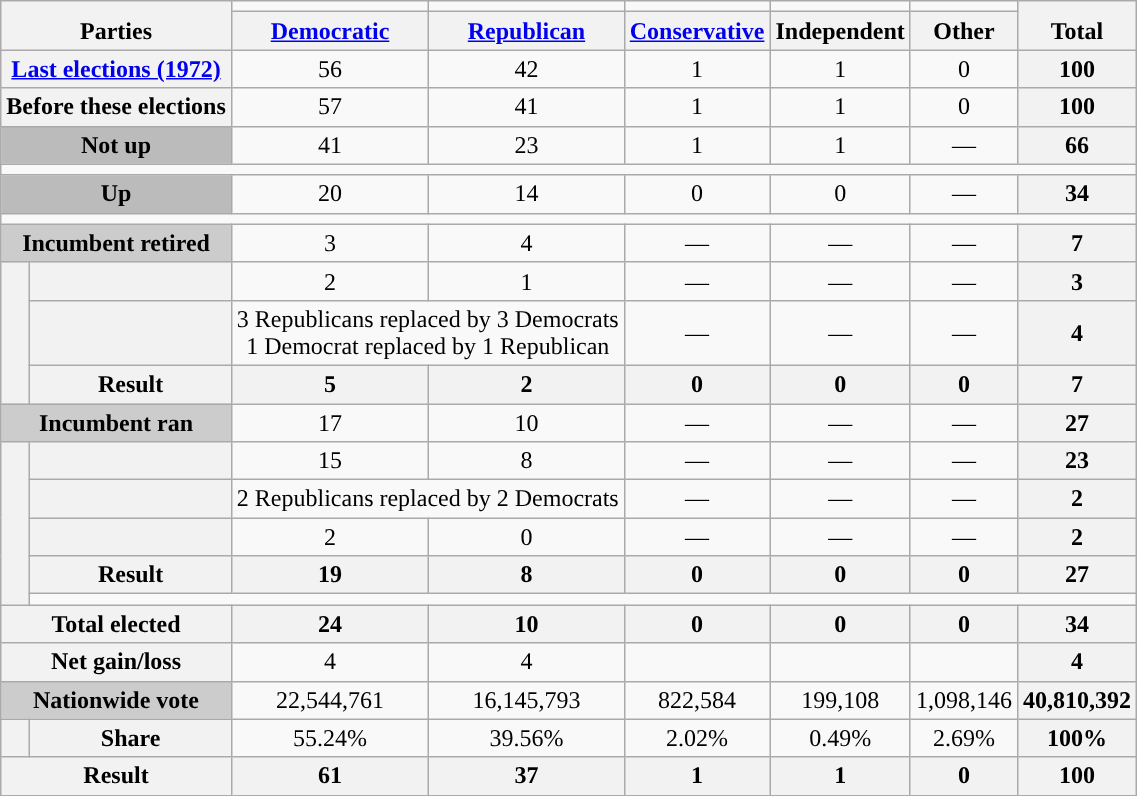<table class=wikitable style=text-align:center>
<tr valign=bottom>
<th rowspan=2 colspan=2>Parties</th>
<td style="background-color:"></td>
<td style="background-color:"></td>
<td style="background-color:"></td>
<td style="background-color:"></td>
<td style="background-color:"></td>
<th rowspan=2>Total</th>
</tr>
<tr valign=bottom>
<th><a href='#'>Democratic</a></th>
<th><a href='#'>Republican</a></th>
<th><a href='#'>Conservative</a></th>
<th>Independent</th>
<th>Other</th>
</tr>
<tr>
<th colspan=2><a href='#'>Last elections (1972)</a></th>
<td>56</td>
<td>42</td>
<td>1</td>
<td>1</td>
<td>0</td>
<th>100</th>
</tr>
<tr>
<th colspan=2>Before these elections</th>
<td>57</td>
<td>41</td>
<td>1</td>
<td>1</td>
<td>0</td>
<th>100</th>
</tr>
<tr>
<th colspan=2 style="background:#bbb">Not up</th>
<td>41</td>
<td>23</td>
<td>1</td>
<td>1</td>
<td>—</td>
<th>66</th>
</tr>
<tr>
<td colspan=100></td>
</tr>
<tr>
<th colspan=2 style="background:#bbb">Up<br></th>
<td>20</td>
<td>14</td>
<td>0</td>
<td>0</td>
<td>—</td>
<th>34</th>
</tr>
<tr>
<td colspan=100></td>
</tr>
<tr>
<th colspan=2 style="background:#ccc">Incumbent retired</th>
<td>3</td>
<td>4</td>
<td>—</td>
<td>—</td>
<td>—</td>
<th>7</th>
</tr>
<tr>
<th rowspan=3></th>
<th></th>
<td>2</td>
<td>1</td>
<td>—</td>
<td>—</td>
<td>—</td>
<th>3</th>
</tr>
<tr>
<th></th>
<td colspan=2 > 3 Republicans replaced by  3 Democrats<br> 1 Democrat replaced by  1 Republican</td>
<td>—</td>
<td>—</td>
<td>—</td>
<th>4</th>
</tr>
<tr>
<th>Result</th>
<th>5</th>
<th>2</th>
<th>0</th>
<th>0</th>
<th>0</th>
<th>7</th>
</tr>
<tr>
<th colspan=2 style="background:#ccc">Incumbent ran</th>
<td>17</td>
<td>10</td>
<td>—</td>
<td>—</td>
<td>—</td>
<th>27</th>
</tr>
<tr>
<th rowspan=5></th>
<th></th>
<td>15</td>
<td>8</td>
<td>—</td>
<td>—</td>
<td>—</td>
<th>23</th>
</tr>
<tr>
<th></th>
<td colspan=2 > 2 Republicans replaced by  2 Democrats</td>
<td>—</td>
<td>—</td>
<td>—</td>
<th>2</th>
</tr>
<tr>
<th></th>
<td>2</td>
<td>0</td>
<td>—</td>
<td>—</td>
<td>—</td>
<th>2</th>
</tr>
<tr>
<th>Result</th>
<th>19</th>
<th>8</th>
<th>0</th>
<th>0</th>
<th>0</th>
<th>27</th>
</tr>
<tr>
<td colspan=100></td>
</tr>
<tr>
<th colspan=2>Total elected</th>
<th>24</th>
<th>10</th>
<th>0</th>
<th>0</th>
<th>0</th>
<th>34</th>
</tr>
<tr>
<th colspan=2>Net gain/loss</th>
<td> 4</td>
<td> 4</td>
<td></td>
<td></td>
<td></td>
<th>4</th>
</tr>
<tr>
<th colspan=2 style="background:#ccc">Nationwide vote</th>
<td>22,544,761</td>
<td>16,145,793</td>
<td>822,584</td>
<td>199,108</td>
<td>1,098,146</td>
<th>40,810,392</th>
</tr>
<tr>
<th></th>
<th>Share</th>
<td>55.24%</td>
<td>39.56%</td>
<td>2.02%</td>
<td>0.49%</td>
<td>2.69%</td>
<th>100%</th>
</tr>
<tr>
<th colspan=2>Result</th>
<th>61</th>
<th>37</th>
<th>1</th>
<th>1</th>
<th>0</th>
<th>100</th>
</tr>
</table>
